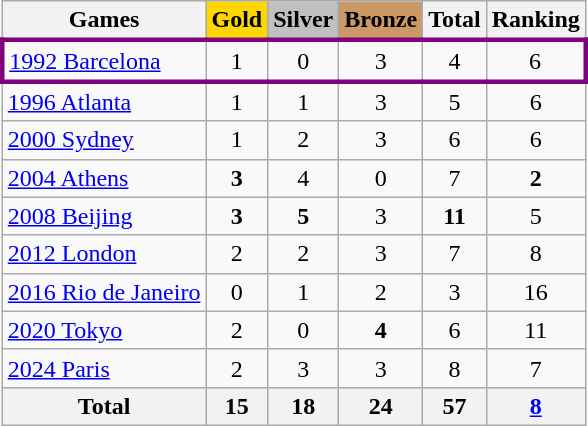<table class="wikitable sortable" style="text-align:center">
<tr>
<th>Games</th>
<th style="background-color:gold;">Gold</th>
<th style="background-color:silver;">Silver</th>
<th style="background-color:#c96;">Bronze</th>
<th>Total</th>
<th>Ranking</th>
</tr>
<tr align="center" style="border: 3px solid purple">
<td align="left"> <a href='#'>1992 Barcelona</a></td>
<td>1</td>
<td>0</td>
<td>3</td>
<td>4</td>
<td>6</td>
</tr>
<tr>
<td align="left"> <a href='#'>1996 Atlanta</a></td>
<td>1</td>
<td>1</td>
<td>3</td>
<td>5</td>
<td>6</td>
</tr>
<tr>
<td align="left"> <a href='#'>2000 Sydney</a></td>
<td>1</td>
<td>2</td>
<td>3</td>
<td>6</td>
<td>6</td>
</tr>
<tr>
<td align="left"> <a href='#'>2004 Athens</a></td>
<td><strong>3</strong></td>
<td>4</td>
<td>0</td>
<td>7</td>
<td><strong>2</strong></td>
</tr>
<tr>
<td align="left"> <a href='#'>2008 Beijing</a></td>
<td><strong>3</strong></td>
<td><strong>5</strong></td>
<td>3</td>
<td><strong>11</strong></td>
<td>5</td>
</tr>
<tr>
<td align="left"> <a href='#'>2012 London</a></td>
<td>2</td>
<td>2</td>
<td>3</td>
<td>7</td>
<td>8</td>
</tr>
<tr>
<td align="left"> <a href='#'>2016 Rio de Janeiro</a></td>
<td>0</td>
<td>1</td>
<td>2</td>
<td>3</td>
<td>16</td>
</tr>
<tr>
<td align="left"> <a href='#'>2020 Tokyo</a></td>
<td>2</td>
<td>0</td>
<td><strong>4</strong></td>
<td>6</td>
<td>11</td>
</tr>
<tr>
<td align="left"> <a href='#'>2024 Paris</a></td>
<td>2</td>
<td>3</td>
<td>3</td>
<td>8</td>
<td>7</td>
</tr>
<tr>
<th>Total</th>
<th>15</th>
<th>18</th>
<th>24</th>
<th>57</th>
<th><a href='#'>8</a></th>
</tr>
</table>
